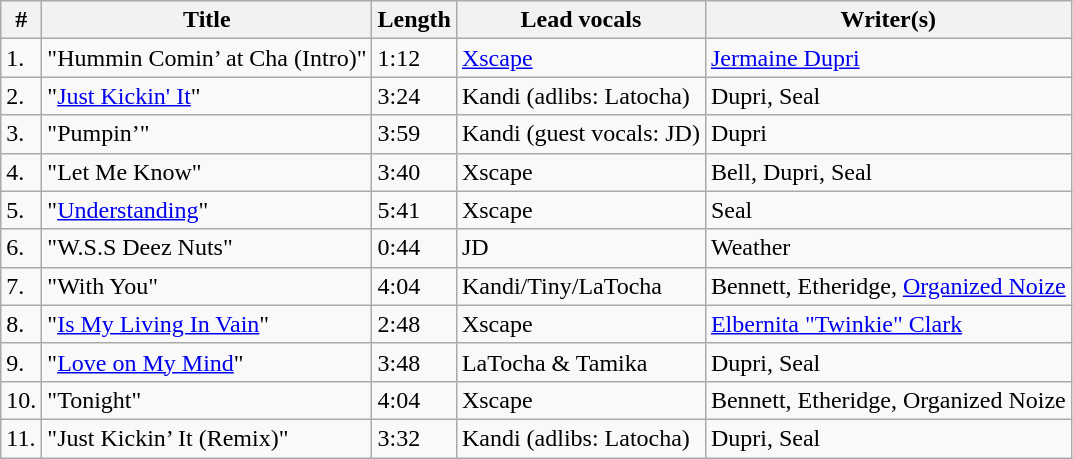<table class="wikitable">
<tr>
<th>#</th>
<th>Title</th>
<th>Length</th>
<th>Lead vocals</th>
<th>Writer(s)</th>
</tr>
<tr>
<td>1.</td>
<td>"Hummin Comin’ at Cha (Intro)"</td>
<td>1:12</td>
<td><a href='#'>Xscape</a></td>
<td><a href='#'>Jermaine Dupri</a></td>
</tr>
<tr>
<td>2.</td>
<td>"<a href='#'>Just Kickin' It</a>"</td>
<td>3:24</td>
<td>Kandi (adlibs: Latocha)</td>
<td>Dupri, Seal</td>
</tr>
<tr>
<td>3.</td>
<td>"Pumpin’"</td>
<td>3:59</td>
<td>Kandi (guest vocals:  JD)</td>
<td>Dupri</td>
</tr>
<tr>
<td>4.</td>
<td>"Let Me Know"</td>
<td>3:40</td>
<td>Xscape</td>
<td>Bell, Dupri, Seal</td>
</tr>
<tr>
<td>5.</td>
<td>"<a href='#'>Understanding</a>"</td>
<td>5:41</td>
<td>Xscape</td>
<td>Seal</td>
</tr>
<tr>
<td>6.</td>
<td>"W.S.S Deez Nuts"</td>
<td>0:44</td>
<td>JD</td>
<td>Weather</td>
</tr>
<tr>
<td>7.</td>
<td>"With You"</td>
<td>4:04</td>
<td>Kandi/Tiny/LaTocha</td>
<td>Bennett, Etheridge, <a href='#'>Organized Noize</a></td>
</tr>
<tr>
<td>8.</td>
<td>"<a href='#'>Is My Living In Vain</a>"</td>
<td>2:48</td>
<td>Xscape</td>
<td><a href='#'>Elbernita "Twinkie" Clark</a></td>
</tr>
<tr>
<td>9.</td>
<td>"<a href='#'>Love on My Mind</a>"</td>
<td>3:48</td>
<td>LaTocha & Tamika</td>
<td>Dupri, Seal</td>
</tr>
<tr>
<td>10.</td>
<td>"Tonight"</td>
<td>4:04</td>
<td>Xscape</td>
<td>Bennett, Etheridge, Organized Noize</td>
</tr>
<tr>
<td>11.</td>
<td>"Just Kickin’ It (Remix)"</td>
<td>3:32</td>
<td>Kandi (adlibs: Latocha)</td>
<td>Dupri, Seal</td>
</tr>
</table>
